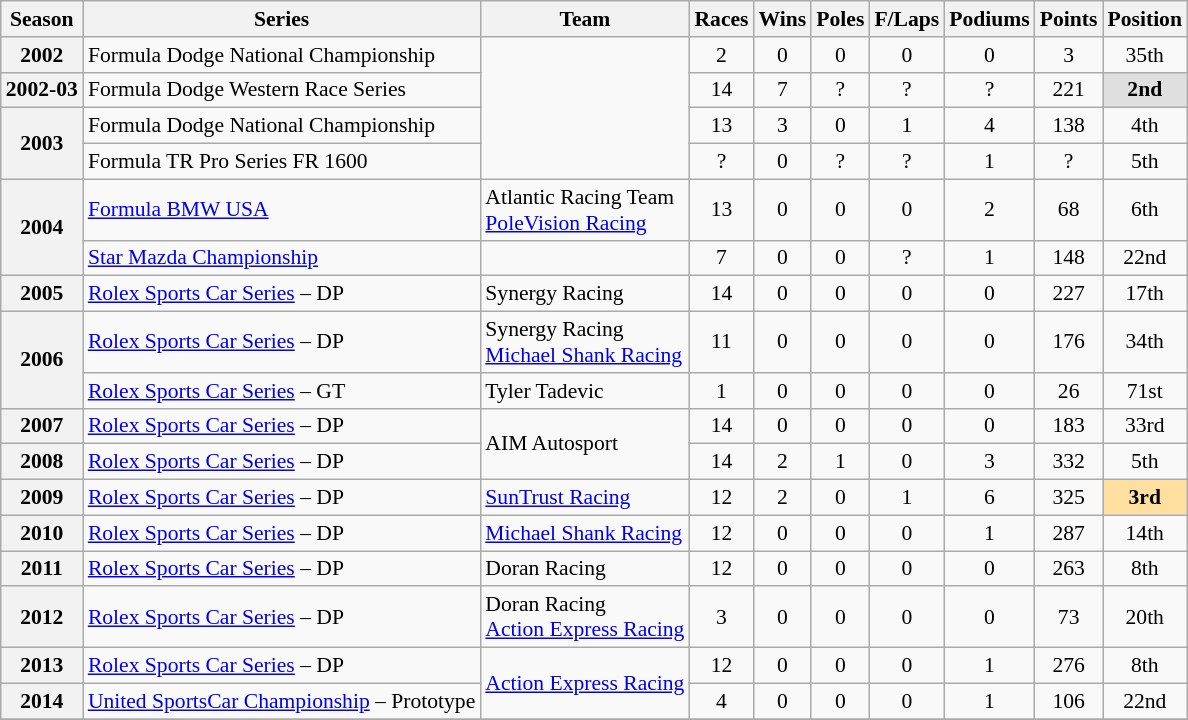<table class="wikitable" style="font-size: 90%; text-align:center">
<tr>
<th>Season</th>
<th>Series</th>
<th>Team</th>
<th>Races</th>
<th>Wins</th>
<th>Poles</th>
<th>F/Laps</th>
<th>Podiums</th>
<th>Points</th>
<th>Position</th>
</tr>
<tr>
<th>2002</th>
<td align=left>Formula Dodge National Championship</td>
<td rowspan=4 align=left></td>
<td>2</td>
<td>0</td>
<td>0</td>
<td>0</td>
<td>0</td>
<td>3</td>
<td>35th</td>
</tr>
<tr>
<th>2002-03</th>
<td align=left>Formula Dodge Western Race Series</td>
<td>14</td>
<td>7</td>
<td>?</td>
<td>?</td>
<td>?</td>
<td>221</td>
<td style="background:#DFDFDF;"><strong>2nd</strong></td>
</tr>
<tr>
<th rowspan=2>2003</th>
<td align=left>Formula Dodge National Championship</td>
<td>13</td>
<td>3</td>
<td>0</td>
<td>1</td>
<td>4</td>
<td>138</td>
<td>4th</td>
</tr>
<tr>
<td align=left>Formula TR Pro Series FR 1600</td>
<td>?</td>
<td>0</td>
<td>?</td>
<td>?</td>
<td>1</td>
<td>?</td>
<td>5th</td>
</tr>
<tr>
<th rowspan=2>2004</th>
<td align=left><a href='#'>Formula BMW USA</a></td>
<td align=left>Atlantic Racing Team<br><a href='#'>PoleVision Racing</a></td>
<td>13</td>
<td>0</td>
<td>0</td>
<td>0</td>
<td>2</td>
<td>68</td>
<td>6th</td>
</tr>
<tr>
<td align=left><a href='#'>Star Mazda Championship</a></td>
<td align=left></td>
<td>7</td>
<td>0</td>
<td>0</td>
<td>?</td>
<td>1</td>
<td>148</td>
<td>22nd</td>
</tr>
<tr>
<th>2005</th>
<td align=left><a href='#'>Rolex Sports Car Series</a> – DP</td>
<td align=left>Synergy Racing</td>
<td>14</td>
<td>0</td>
<td>0</td>
<td>0</td>
<td>0</td>
<td>227</td>
<td>17th</td>
</tr>
<tr>
<th rowspan=2>2006</th>
<td align=left><a href='#'>Rolex Sports Car Series</a> – DP</td>
<td align=left>Synergy Racing<br><a href='#'>Michael Shank Racing</a></td>
<td>11</td>
<td>0</td>
<td>0</td>
<td>0</td>
<td>0</td>
<td>176</td>
<td>34th</td>
</tr>
<tr>
<td align=left><a href='#'>Rolex Sports Car Series</a> – GT</td>
<td align=left>Tyler Tadevic</td>
<td>1</td>
<td>0</td>
<td>0</td>
<td>0</td>
<td>0</td>
<td>26</td>
<td>71st</td>
</tr>
<tr>
<th>2007</th>
<td align=left><a href='#'>Rolex Sports Car Series</a> – DP</td>
<td rowspan=2 align=left>AIM Autosport</td>
<td>14</td>
<td>0</td>
<td>0</td>
<td>0</td>
<td>0</td>
<td>183</td>
<td>33rd</td>
</tr>
<tr>
<th>2008</th>
<td align=left><a href='#'>Rolex Sports Car Series</a> – DP</td>
<td>14</td>
<td>2</td>
<td>1</td>
<td>0</td>
<td>3</td>
<td>332</td>
<td>5th</td>
</tr>
<tr>
<th>2009</th>
<td align=left><a href='#'>Rolex Sports Car Series</a> – DP</td>
<td align=left><a href='#'>SunTrust Racing</a></td>
<td>12</td>
<td>2</td>
<td>0</td>
<td>1</td>
<td>6</td>
<td>325</td>
<td style="background:#FFDF9F;"><strong>3rd</strong></td>
</tr>
<tr>
<th>2010</th>
<td align=left><a href='#'>Rolex Sports Car Series</a> – DP</td>
<td align=left><a href='#'>Michael Shank Racing</a></td>
<td>12</td>
<td>0</td>
<td>0</td>
<td>0</td>
<td>1</td>
<td>287</td>
<td>14th</td>
</tr>
<tr>
<th>2011</th>
<td align=left><a href='#'>Rolex Sports Car Series</a> – DP</td>
<td align=left>Doran Racing</td>
<td>12</td>
<td>0</td>
<td>0</td>
<td>0</td>
<td>0</td>
<td>263</td>
<td>8th</td>
</tr>
<tr>
<th>2012</th>
<td align=left><a href='#'>Rolex Sports Car Series</a> – DP</td>
<td align=left>Doran Racing<br><a href='#'>Action Express Racing</a></td>
<td>3</td>
<td>0</td>
<td>0</td>
<td>0</td>
<td>0</td>
<td>73</td>
<td>20th</td>
</tr>
<tr>
<th>2013</th>
<td align=left><a href='#'>Rolex Sports Car Series</a> – DP</td>
<td rowspan=2 align=left><a href='#'>Action Express Racing</a></td>
<td>12</td>
<td>0</td>
<td>0</td>
<td>0</td>
<td>1</td>
<td>276</td>
<td>8th</td>
</tr>
<tr>
<th>2014</th>
<td align=left><a href='#'>United SportsCar Championship</a> – Prototype</td>
<td>4</td>
<td>0</td>
<td>0</td>
<td>0</td>
<td>1</td>
<td>106</td>
<td>22nd</td>
</tr>
<tr>
</tr>
</table>
